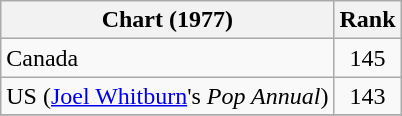<table class="wikitable sortable">
<tr>
<th>Chart (1977)</th>
<th style="text-align:center;">Rank</th>
</tr>
<tr>
<td>Canada </td>
<td style="text-align:center;">145</td>
</tr>
<tr>
<td>US (<a href='#'>Joel Whitburn</a>'s <em>Pop Annual</em>)</td>
<td style="text-align:center;">143</td>
</tr>
<tr>
</tr>
</table>
